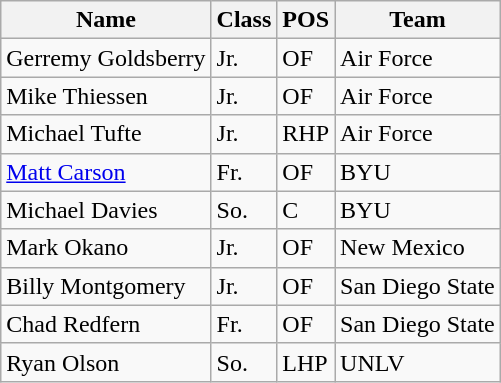<table class=wikitable>
<tr>
<th>Name</th>
<th>Class</th>
<th>POS</th>
<th>Team</th>
</tr>
<tr>
<td>Gerremy Goldsberry</td>
<td>Jr.</td>
<td>OF</td>
<td>Air Force</td>
</tr>
<tr>
<td>Mike Thiessen</td>
<td>Jr.</td>
<td>OF</td>
<td>Air Force</td>
</tr>
<tr>
<td>Michael Tufte</td>
<td>Jr.</td>
<td>RHP</td>
<td>Air Force</td>
</tr>
<tr>
<td><a href='#'>Matt Carson</a></td>
<td>Fr.</td>
<td>OF</td>
<td>BYU</td>
</tr>
<tr>
<td>Michael Davies</td>
<td>So.</td>
<td>C</td>
<td>BYU</td>
</tr>
<tr>
<td>Mark Okano</td>
<td>Jr.</td>
<td>OF</td>
<td>New Mexico</td>
</tr>
<tr>
<td>Billy Montgomery</td>
<td>Jr.</td>
<td>OF</td>
<td>San Diego State</td>
</tr>
<tr>
<td>Chad Redfern</td>
<td>Fr.</td>
<td>OF</td>
<td>San Diego State</td>
</tr>
<tr>
<td>Ryan Olson</td>
<td>So.</td>
<td>LHP</td>
<td>UNLV</td>
</tr>
</table>
